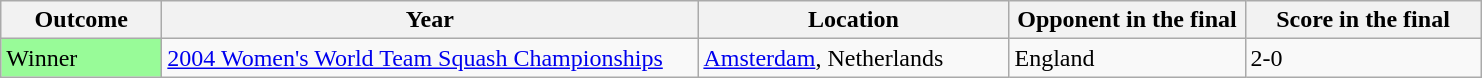<table class="sortable wikitable">
<tr>
<th width="100">Outcome</th>
<th width="350">Year</th>
<th width="200">Location</th>
<th width="150">Opponent in the final</th>
<th width="150">Score in the final</th>
</tr>
<tr>
<td bgcolor="98FB98">Winner</td>
<td><a href='#'>2004 Women's World Team Squash Championships</a></td>
<td><a href='#'>Amsterdam</a>, Netherlands</td>
<td> England</td>
<td>2-0</td>
</tr>
</table>
